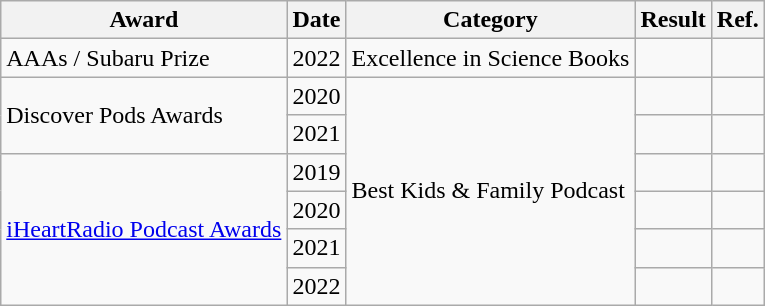<table class="wikitable sortable">
<tr>
<th>Award</th>
<th>Date</th>
<th>Category</th>
<th>Result</th>
<th>Ref.</th>
</tr>
<tr>
<td>AAAs / Subaru Prize</td>
<td>2022</td>
<td>Excellence in Science Books</td>
<td></td>
<td></td>
</tr>
<tr>
<td rowspan="2">Discover Pods Awards</td>
<td>2020</td>
<td rowspan="6">Best Kids & Family Podcast</td>
<td></td>
<td></td>
</tr>
<tr>
<td>2021</td>
<td></td>
<td></td>
</tr>
<tr>
<td rowspan="4"><a href='#'>iHeartRadio Podcast Awards</a></td>
<td>2019</td>
<td></td>
<td></td>
</tr>
<tr>
<td>2020</td>
<td></td>
<td></td>
</tr>
<tr>
<td>2021</td>
<td></td>
<td></td>
</tr>
<tr>
<td>2022</td>
<td></td>
<td></td>
</tr>
</table>
